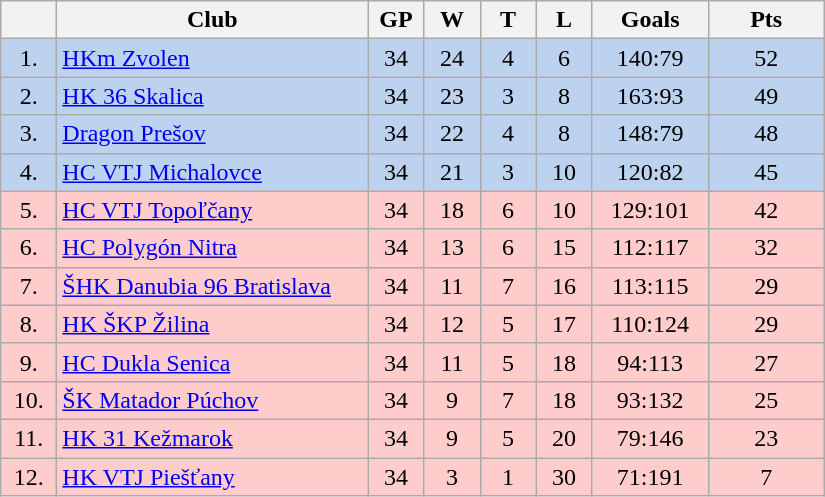<table class="wikitable">
<tr>
<th width="30"></th>
<th width="200">Club</th>
<th width="30">GP</th>
<th width="30">W</th>
<th width="30">T</th>
<th width="30">L</th>
<th width="70">Goals</th>
<th width="70">Pts</th>
</tr>
<tr bgcolor="#BCD2EE" align="center">
<td>1.</td>
<td align="left"><a href='#'>HKm Zvolen</a></td>
<td>34</td>
<td>24</td>
<td>4</td>
<td>6</td>
<td>140:79</td>
<td>52</td>
</tr>
<tr bgcolor="#BCD2EE" align="center">
<td>2.</td>
<td align="left"><a href='#'>HK 36 Skalica</a></td>
<td>34</td>
<td>23</td>
<td>3</td>
<td>8</td>
<td>163:93</td>
<td>49</td>
</tr>
<tr bgcolor="#BCD2EE" align="center">
<td>3.</td>
<td align="left"><a href='#'>Dragon Prešov</a></td>
<td>34</td>
<td>22</td>
<td>4</td>
<td>8</td>
<td>148:79</td>
<td>48</td>
</tr>
<tr bgcolor="#BCD2EE" align="center">
<td>4.</td>
<td align="left"><a href='#'>HC VTJ Michalovce</a></td>
<td>34</td>
<td>21</td>
<td>3</td>
<td>10</td>
<td>120:82</td>
<td>45</td>
</tr>
<tr bgcolor="#FFCCCC" align="center">
<td>5.</td>
<td align="left"><a href='#'>HC VTJ Topoľčany</a></td>
<td>34</td>
<td>18</td>
<td>6</td>
<td>10</td>
<td>129:101</td>
<td>42</td>
</tr>
<tr bgcolor="#FFCCCC" align="center">
<td>6.</td>
<td align="left"><a href='#'>HC Polygón Nitra</a></td>
<td>34</td>
<td>13</td>
<td>6</td>
<td>15</td>
<td>112:117</td>
<td>32</td>
</tr>
<tr bgcolor="#FFCCCC" align="center">
<td>7.</td>
<td align="left"><a href='#'>ŠHK Danubia 96 Bratislava</a></td>
<td>34</td>
<td>11</td>
<td>7</td>
<td>16</td>
<td>113:115</td>
<td>29</td>
</tr>
<tr bgcolor="#FFCCCC" align="center">
<td>8.</td>
<td align="left"><a href='#'>HK ŠKP Žilina</a></td>
<td>34</td>
<td>12</td>
<td>5</td>
<td>17</td>
<td>110:124</td>
<td>29</td>
</tr>
<tr bgcolor="#FFCCCC" align="center">
<td>9.</td>
<td align="left"><a href='#'>HC Dukla Senica</a></td>
<td>34</td>
<td>11</td>
<td>5</td>
<td>18</td>
<td>94:113</td>
<td>27</td>
</tr>
<tr bgcolor="#FFCCCC" align="center">
<td>10.</td>
<td align="left"><a href='#'>ŠK Matador Púchov</a></td>
<td>34</td>
<td>9</td>
<td>7</td>
<td>18</td>
<td>93:132</td>
<td>25</td>
</tr>
<tr bgcolor="#FFCCCC" align="center">
<td>11.</td>
<td align="left"><a href='#'>HK 31 Kežmarok</a></td>
<td>34</td>
<td>9</td>
<td>5</td>
<td>20</td>
<td>79:146</td>
<td>23</td>
</tr>
<tr bgcolor="#FFCCCC" align="center">
<td>12.</td>
<td align="left"><a href='#'>HK VTJ Piešťany</a></td>
<td>34</td>
<td>3</td>
<td>1</td>
<td>30</td>
<td>71:191</td>
<td>7</td>
</tr>
</table>
